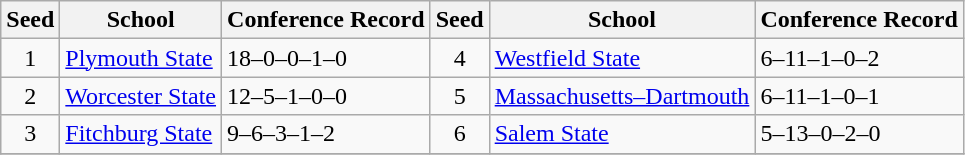<table class="wikitable">
<tr>
<th>Seed</th>
<th>School</th>
<th>Conference Record</th>
<th>Seed</th>
<th>School</th>
<th>Conference Record</th>
</tr>
<tr>
<td align=center>1</td>
<td><a href='#'>Plymouth State</a></td>
<td>18–0–0–1–0</td>
<td align=center>4</td>
<td><a href='#'>Westfield State</a></td>
<td>6–11–1–0–2</td>
</tr>
<tr>
<td align=center>2</td>
<td><a href='#'>Worcester State</a></td>
<td>12–5–1–0–0</td>
<td align=center>5</td>
<td><a href='#'>Massachusetts–Dartmouth</a></td>
<td>6–11–1–0–1</td>
</tr>
<tr>
<td align=center>3</td>
<td><a href='#'>Fitchburg State</a></td>
<td>9–6–3–1–2</td>
<td align=center>6</td>
<td><a href='#'>Salem State</a></td>
<td>5–13–0–2–0</td>
</tr>
<tr>
</tr>
</table>
